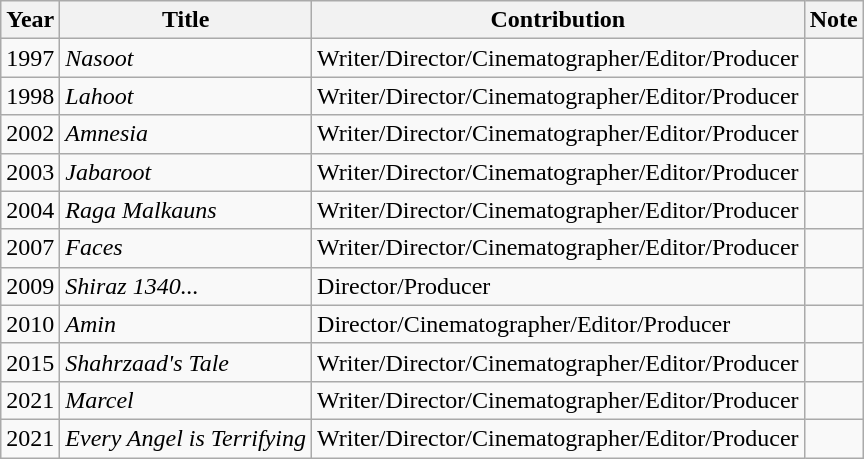<table class="wikitable sortable">
<tr>
<th>Year</th>
<th>Title</th>
<th>Contribution</th>
<th>Note</th>
</tr>
<tr>
<td>1997</td>
<td><em>Nasoot</em></td>
<td>Writer/Director/Cinematographer/Editor/Producer</td>
<td></td>
</tr>
<tr>
<td>1998</td>
<td><em>Lahoot</em></td>
<td>Writer/Director/Cinematographer/Editor/Producer</td>
<td></td>
</tr>
<tr>
<td>2002</td>
<td><em>Amnesia</em></td>
<td>Writer/Director/Cinematographer/Editor/Producer</td>
<td></td>
</tr>
<tr>
<td>2003</td>
<td><em>Jabaroot</em></td>
<td>Writer/Director/Cinematographer/Editor/Producer</td>
<td></td>
</tr>
<tr>
<td>2004</td>
<td><em>Raga Malkauns</em></td>
<td>Writer/Director/Cinematographer/Editor/Producer</td>
<td></td>
</tr>
<tr>
<td>2007</td>
<td><em>Faces</em></td>
<td>Writer/Director/Cinematographer/Editor/Producer</td>
<td></td>
</tr>
<tr>
<td>2009</td>
<td><em>Shiraz 1340...</em></td>
<td>Director/Producer</td>
<td></td>
</tr>
<tr>
<td>2010</td>
<td><em>Amin</em></td>
<td>Director/Cinematographer/Editor/Producer</td>
<td></td>
</tr>
<tr>
<td>2015</td>
<td><em>Shahrzaad's Tale</em></td>
<td>Writer/Director/Cinematographer/Editor/Producer</td>
<td></td>
</tr>
<tr>
<td>2021</td>
<td><em>Marcel</em></td>
<td>Writer/Director/Cinematographer/Editor/Producer</td>
<td></td>
</tr>
<tr>
<td>2021</td>
<td><em>Every Angel is Terrifying</em></td>
<td>Writer/Director/Cinematographer/Editor/Producer</td>
<td></td>
</tr>
</table>
